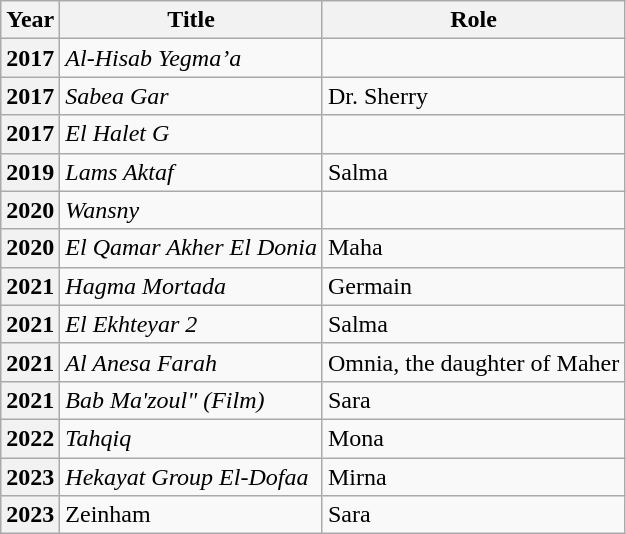<table class="wikitable plainrowheaders sortable"  style=font-size:100%>
<tr>
<th scope="col">Year</th>
<th scope="col">Title</th>
<th scope="col">Role</th>
</tr>
<tr>
<th scope="row">2017</th>
<td><em>Al-Hisab Yegma’a</em></td>
<td></td>
</tr>
<tr>
<th scope="row">2017</th>
<td><em>Sabea Gar</em></td>
<td>Dr. Sherry</td>
</tr>
<tr>
<th scope="row">2017</th>
<td><em>El Halet G</em></td>
<td></td>
</tr>
<tr>
<th scope="row">2019</th>
<td><em>Lams Aktaf</em></td>
<td>Salma</td>
</tr>
<tr>
<th scope="row">2020</th>
<td><em>Wansny</em></td>
<td></td>
</tr>
<tr>
<th scope="row">2020</th>
<td><em>El Qamar Akher El Donia</em></td>
<td>Maha</td>
</tr>
<tr>
<th scope="row">2021</th>
<td><em>Hagma Mortada</em></td>
<td>Germain</td>
</tr>
<tr>
<th scope="row">2021</th>
<td><em>El Ekhteyar 2 </em></td>
<td>Salma</td>
</tr>
<tr>
<th scope="row">2021</th>
<td><em>Al Anesa Farah</em></td>
<td>Omnia, the daughter of Maher</td>
</tr>
<tr>
<th scope="row">2021</th>
<td><em>Bab Ma'zoul" (Film)</em></td>
<td>Sara</td>
</tr>
<tr>
<th scope="row">2022</th>
<td><em>Tahqiq</em></td>
<td>Mona</td>
</tr>
<tr>
<th scope="row">2023</th>
<td><em>Hekayat Group El-Dofaa</em></td>
<td>Mirna</td>
</tr>
<tr>
<th scope="row">2023</th>
<td>Zeinham</td>
<td>Sara</td>
</tr>
</table>
